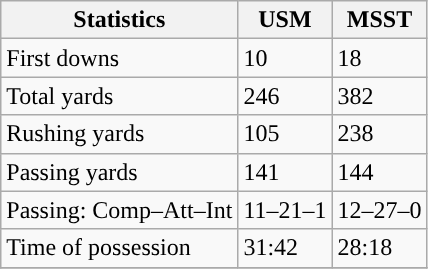<table class="wikitable" style="float: left;">
<tr>
<th>Statistics</th>
<th>USM</th>
<th>MSST</th>
</tr>
<tr>
<td>First downs</td>
<td>10</td>
<td>18</td>
</tr>
<tr>
<td>Total yards</td>
<td>246</td>
<td>382</td>
</tr>
<tr>
<td>Rushing yards</td>
<td>105</td>
<td>238</td>
</tr>
<tr>
<td>Passing yards</td>
<td>141</td>
<td>144</td>
</tr>
<tr>
<td>Passing: Comp–Att–Int</td>
<td>11–21–1</td>
<td>12–27–0</td>
</tr>
<tr>
<td>Time of possession</td>
<td>31:42</td>
<td>28:18</td>
</tr>
<tr>
</tr>
</table>
